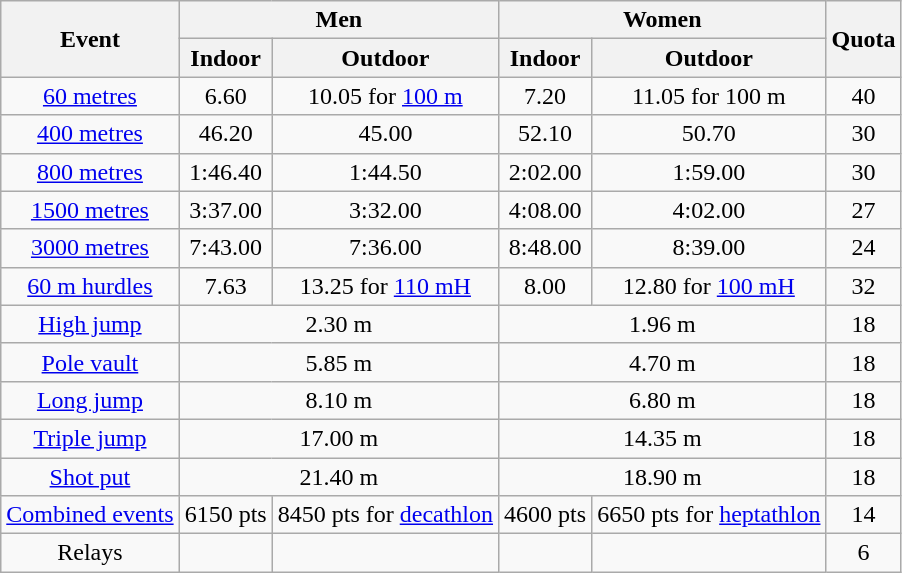<table class="wikitable mw-datatable mw-collapsible" style="text-align:center;">
<tr>
<th rowspan="2">Event</th>
<th colspan="2">Men</th>
<th colspan="2">Women</th>
<th rowspan="2">Quota</th>
</tr>
<tr>
<th>Indoor</th>
<th>Outdoor</th>
<th>Indoor</th>
<th>Outdoor</th>
</tr>
<tr>
<td><a href='#'>60 metres</a></td>
<td>6.60</td>
<td>10.05 for <a href='#'>100 m</a></td>
<td>7.20</td>
<td>11.05 for 100 m</td>
<td align="center">40</td>
</tr>
<tr>
<td><a href='#'>400 metres</a></td>
<td>46.20</td>
<td>45.00</td>
<td>52.10</td>
<td>50.70</td>
<td align="center">30</td>
</tr>
<tr>
<td><a href='#'>800 metres</a></td>
<td>1:46.40</td>
<td>1:44.50</td>
<td>2:02.00</td>
<td>1:59.00</td>
<td align="center">30</td>
</tr>
<tr>
<td><a href='#'>1500 metres</a></td>
<td>3:37.00</td>
<td>3:32.00</td>
<td>4:08.00</td>
<td>4:02.00</td>
<td align="center">27</td>
</tr>
<tr>
<td><a href='#'>3000 metres</a></td>
<td>7:43.00</td>
<td>7:36.00</td>
<td>8:48.00</td>
<td>8:39.00</td>
<td align="center">24</td>
</tr>
<tr>
<td><a href='#'>60 m hurdles</a></td>
<td>7.63</td>
<td>13.25 for <a href='#'>110 mH</a></td>
<td>8.00</td>
<td>12.80 for <a href='#'>100 mH</a></td>
<td align="center">32</td>
</tr>
<tr>
<td><a href='#'>High jump</a></td>
<td colspan="2">2.30 m</td>
<td colspan="2">1.96 m</td>
<td align="center">18</td>
</tr>
<tr>
<td><a href='#'>Pole vault</a></td>
<td colspan="2">5.85 m</td>
<td colspan="2">4.70 m</td>
<td align="center">18</td>
</tr>
<tr>
<td><a href='#'>Long jump</a></td>
<td colspan="2">8.10 m</td>
<td colspan="2">6.80 m</td>
<td align="center">18</td>
</tr>
<tr>
<td><a href='#'>Triple jump</a></td>
<td colspan="2">17.00 m</td>
<td colspan="2">14.35 m</td>
<td align="center">18</td>
</tr>
<tr>
<td><a href='#'>Shot put</a></td>
<td colspan="2">21.40 m</td>
<td colspan="2">18.90 m</td>
<td align="center">18</td>
</tr>
<tr>
<td><a href='#'>Combined events</a></td>
<td>6150 pts</td>
<td>8450 pts for <a href='#'>decathlon</a></td>
<td>4600 pts</td>
<td>6650 pts for <a href='#'>heptathlon</a></td>
<td align="center">14</td>
</tr>
<tr>
<td>Relays</td>
<td></td>
<td></td>
<td></td>
<td></td>
<td align="center">6</td>
</tr>
</table>
